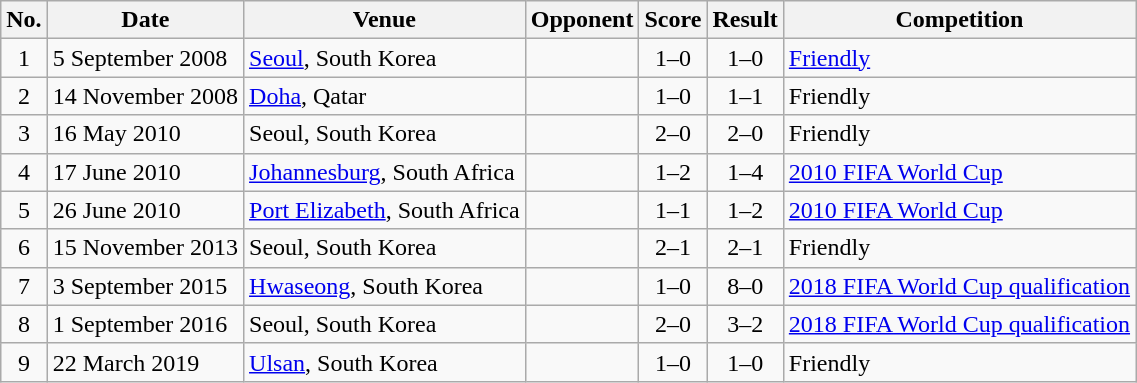<table class="wikitable sortable">
<tr>
<th>No.</th>
<th>Date</th>
<th>Venue</th>
<th>Opponent</th>
<th>Score</th>
<th>Result</th>
<th>Competition</th>
</tr>
<tr>
<td align="center">1</td>
<td>5 September 2008</td>
<td><a href='#'>Seoul</a>, South Korea</td>
<td></td>
<td align="center">1–0</td>
<td align="center">1–0</td>
<td><a href='#'>Friendly</a></td>
</tr>
<tr>
<td align="center">2</td>
<td>14 November 2008</td>
<td><a href='#'>Doha</a>, Qatar</td>
<td></td>
<td align="center">1–0</td>
<td align="center">1–1</td>
<td>Friendly</td>
</tr>
<tr>
<td align="center">3</td>
<td>16 May 2010</td>
<td>Seoul, South Korea</td>
<td></td>
<td align="center">2–0</td>
<td align="center">2–0</td>
<td>Friendly</td>
</tr>
<tr>
<td align="center">4</td>
<td>17 June 2010</td>
<td><a href='#'>Johannesburg</a>, South Africa</td>
<td></td>
<td align="center">1–2</td>
<td align="center">1–4</td>
<td><a href='#'>2010 FIFA World Cup</a></td>
</tr>
<tr>
<td align="center">5</td>
<td>26 June 2010</td>
<td><a href='#'>Port Elizabeth</a>, South Africa</td>
<td></td>
<td align="center">1–1</td>
<td align="center">1–2</td>
<td><a href='#'>2010 FIFA World Cup</a></td>
</tr>
<tr>
<td align="center">6</td>
<td>15 November 2013</td>
<td>Seoul, South Korea</td>
<td></td>
<td align="center">2–1</td>
<td align="center">2–1</td>
<td>Friendly</td>
</tr>
<tr>
<td align="center">7</td>
<td>3 September 2015</td>
<td><a href='#'>Hwaseong</a>, South Korea</td>
<td></td>
<td align="center">1–0</td>
<td align="center">8–0</td>
<td><a href='#'>2018 FIFA World Cup qualification</a></td>
</tr>
<tr>
<td align="center">8</td>
<td>1 September 2016</td>
<td>Seoul, South Korea</td>
<td></td>
<td align="center">2–0</td>
<td align="center">3–2</td>
<td><a href='#'>2018 FIFA World Cup qualification</a></td>
</tr>
<tr>
<td align="center">9</td>
<td>22 March 2019</td>
<td><a href='#'>Ulsan</a>, South Korea</td>
<td></td>
<td align="center">1–0</td>
<td align="center">1–0</td>
<td>Friendly</td>
</tr>
</table>
